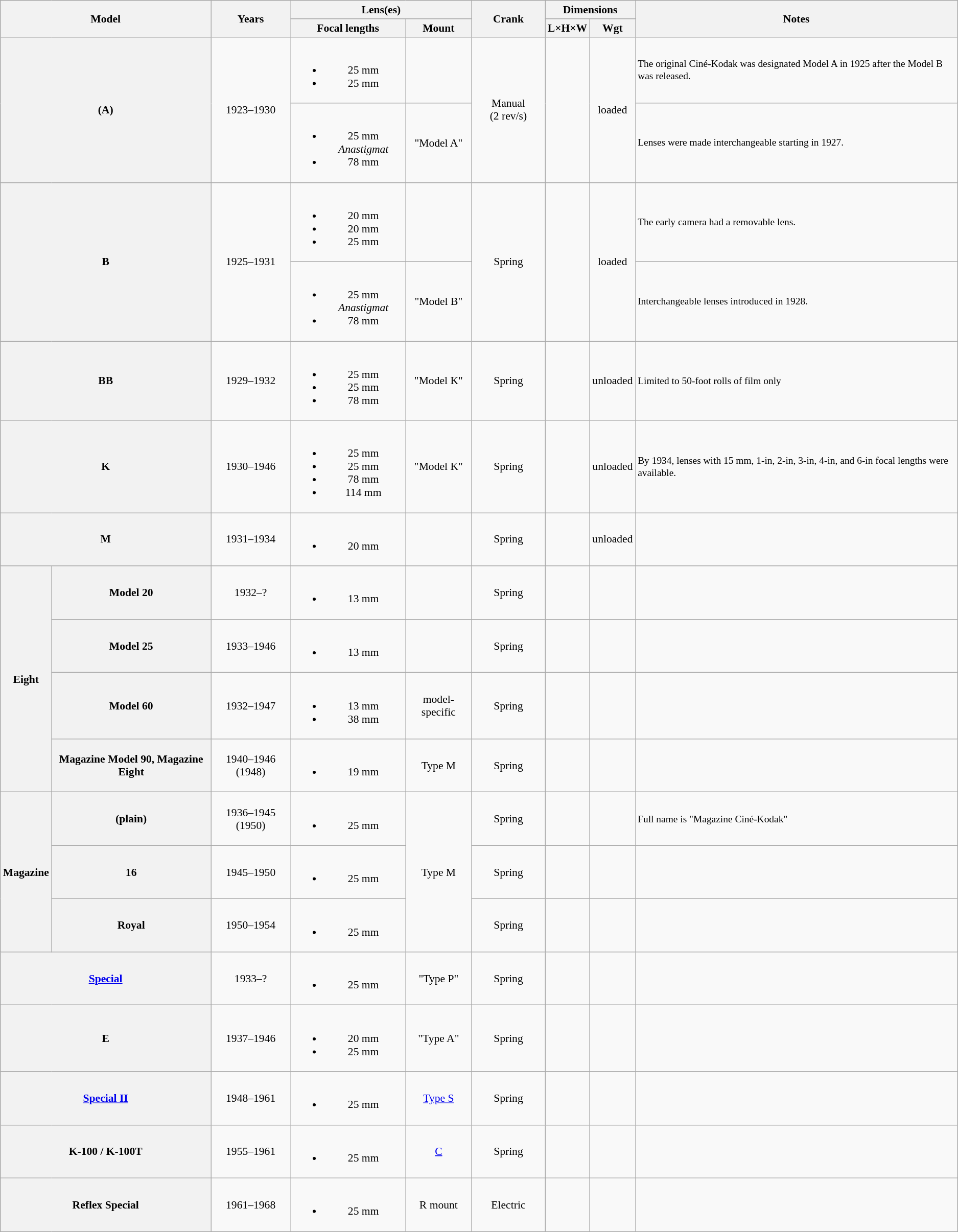<table class="wikitable" style="font-size:90%;text-align:center;">
<tr>
<th rowspan=2 colspan=2>Model</th>
<th rowspan=2>Years</th>
<th colspan=2>Lens(es)</th>
<th rowspan=2>Crank</th>
<th colspan=2>Dimensions</th>
<th rowspan=2>Notes</th>
</tr>
<tr>
<th>Focal lengths</th>
<th>Mount</th>
<th>L×H×W</th>
<th>Wgt</th>
</tr>
<tr>
<th colspan=2 rowspan=2>(A)</th>
<td rowspan=2>1923–1930</td>
<td><br><ul><li>25 mm </li><li>25 mm </li></ul></td>
<td></td>
<td rowspan=2>Manual (2 rev/s)</td>
<td rowspan=2></td>
<td rowspan=2> loaded</td>
<td style="font-size:90%;text-align:left;">The original Ciné-Kodak was designated Model A in 1925 after the Model B was released.</td>
</tr>
<tr>
<td><br><ul><li>25 mm  <em>Anastigmat</em></li><li>78 mm </li></ul></td>
<td>"Model A"</td>
<td style="font-size:90%;text-align:left;">Lenses were made interchangeable starting in 1927.</td>
</tr>
<tr>
<th colspan=2 rowspan=2>B</th>
<td rowspan=2>1925–1931</td>
<td><br><ul><li>20 mm </li><li>20 mm </li><li>25 mm </li></ul></td>
<td></td>
<td rowspan=2>Spring</td>
<td rowspan=2></td>
<td rowspan=2> loaded</td>
<td style="font-size:90%;text-align:left;">The early  camera had a removable lens.</td>
</tr>
<tr>
<td><br><ul><li>25 mm  <em>Anastigmat</em></li><li>78 mm </li></ul></td>
<td>"Model B"</td>
<td style="font-size:90%;text-align:left;">Interchangeable lenses introduced in 1928.</td>
</tr>
<tr>
<th colspan=2>BB</th>
<td>1929–1932</td>
<td><br><ul><li>25 mm </li><li>25 mm </li><li>78 mm </li></ul></td>
<td>"Model K"</td>
<td>Spring</td>
<td></td>
<td> unloaded</td>
<td style="font-size:90%;text-align:left;">Limited to 50-foot rolls of film only</td>
</tr>
<tr>
<th colspan=2>K</th>
<td>1930–1946</td>
<td><br><ul><li>25 mm </li><li>25 mm </li><li>78 mm </li><li>114 mm </li></ul></td>
<td>"Model K"</td>
<td>Spring</td>
<td></td>
<td> unloaded</td>
<td style="font-size:90%;text-align:left;">By 1934, lenses with 15 mm, 1-in, 2-in, 3-in, 4-in, and 6-in focal lengths were available.</td>
</tr>
<tr>
<th colspan=2>M</th>
<td>1931–1934</td>
<td><br><ul><li>20 mm </li></ul></td>
<td></td>
<td>Spring</td>
<td></td>
<td> unloaded</td>
<td style="font-size:90%;text-align:left;"></td>
</tr>
<tr>
<th rowspan=4>Eight</th>
<th>Model 20</th>
<td>1932–?</td>
<td><br><ul><li>13 mm </li></ul></td>
<td></td>
<td>Spring</td>
<td></td>
<td></td>
<td style="font-size:90%;text-align:left;"></td>
</tr>
<tr>
<th>Model 25</th>
<td>1933–1946</td>
<td><br><ul><li>13 mm </li></ul></td>
<td></td>
<td>Spring</td>
<td></td>
<td></td>
<td style="font-size:90%;text-align:left;"></td>
</tr>
<tr>
<th>Model 60</th>
<td>1932–1947</td>
<td><br><ul><li>13 mm </li><li>38 mm </li></ul></td>
<td>model-specific</td>
<td>Spring</td>
<td></td>
<td></td>
<td style="font-size:90%;text-align:left;"></td>
</tr>
<tr>
<th>Magazine Model 90, Magazine Eight</th>
<td>1940–1946 (1948)</td>
<td><br><ul><li>19 mm </li></ul></td>
<td>Type M</td>
<td>Spring</td>
<td></td>
<td></td>
<td style="font-size:90%;text-align:left;"></td>
</tr>
<tr>
<th rowspan=3>Magazine</th>
<th>(plain)</th>
<td>1936–1945 (1950)</td>
<td><br><ul><li>25 mm </li></ul></td>
<td rowspan=3>Type M</td>
<td>Spring</td>
<td></td>
<td></td>
<td style="font-size:90%;text-align:left;">Full name is "Magazine Ciné-Kodak"</td>
</tr>
<tr>
<th>16</th>
<td>1945–1950</td>
<td><br><ul><li>25 mm </li></ul></td>
<td>Spring</td>
<td></td>
<td></td>
<td style="font-size:90%;text-align:left;"></td>
</tr>
<tr>
<th>Royal</th>
<td>1950–1954</td>
<td><br><ul><li>25 mm </li></ul></td>
<td>Spring</td>
<td></td>
<td></td>
<td style="font-size:90%;text-align:left;"></td>
</tr>
<tr>
<th colspan=2><a href='#'>Special</a></th>
<td>1933–?</td>
<td><br><ul><li>25 mm </li></ul></td>
<td>"Type P"</td>
<td>Spring</td>
<td></td>
<td></td>
<td style="font-size:90%;text-align:left;"></td>
</tr>
<tr>
<th colspan=2>E</th>
<td>1937–1946</td>
<td><br><ul><li>20 mm </li><li>25 mm </li></ul></td>
<td>"Type A"</td>
<td>Spring</td>
<td></td>
<td></td>
<td style="font-size:90%;text-align:left;"></td>
</tr>
<tr>
<th colspan=2><a href='#'>Special II</a></th>
<td>1948–1961</td>
<td><br><ul><li>25 mm </li></ul></td>
<td><a href='#'>Type S</a></td>
<td>Spring</td>
<td></td>
<td></td>
<td style="font-size:90%;text-align:left;"></td>
</tr>
<tr>
<th colspan=2>K-100 / K-100T</th>
<td>1955–1961</td>
<td><br><ul><li>25 mm </li></ul></td>
<td><a href='#'>C</a></td>
<td>Spring</td>
<td></td>
<td></td>
<td style="font-size:90%;text-align:left;"></td>
</tr>
<tr>
<th colspan=2>Reflex Special</th>
<td>1961–1968</td>
<td><br><ul><li>25 mm </li></ul></td>
<td>R mount</td>
<td>Electric</td>
<td></td>
<td></td>
<td style="font-size:90%;text-align:left;"></td>
</tr>
</table>
